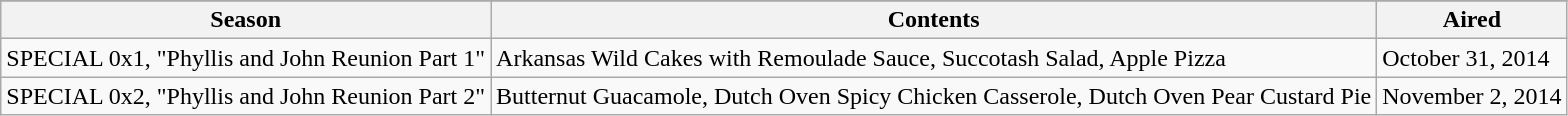<table class="wikitable">
<tr>
</tr>
<tr>
<th>Season</th>
<th>Contents</th>
<th>Aired</th>
</tr>
<tr>
<td>SPECIAL 0x1, "Phyllis and John Reunion Part 1"</td>
<td>Arkansas Wild Cakes with Remoulade Sauce, Succotash Salad, Apple Pizza</td>
<td>October 31, 2014</td>
</tr>
<tr>
<td>SPECIAL 0x2, "Phyllis and John Reunion Part 2"</td>
<td>Butternut Guacamole, Dutch Oven Spicy Chicken Casserole, Dutch Oven Pear Custard Pie</td>
<td>November 2, 2014</td>
</tr>
</table>
